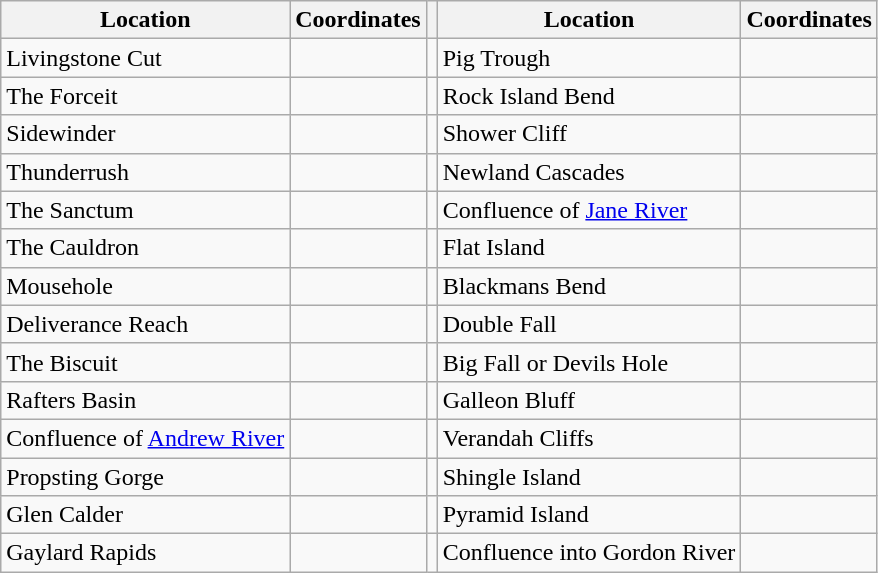<table class="wikitable">
<tr>
<th>Location</th>
<th>Coordinates</th>
<th></th>
<th>Location</th>
<th>Coordinates</th>
</tr>
<tr>
<td>Livingstone Cut</td>
<td></td>
<td></td>
<td>Pig Trough</td>
<td></td>
</tr>
<tr>
<td>The Forceit</td>
<td></td>
<td></td>
<td>Rock Island Bend</td>
<td></td>
</tr>
<tr>
<td>Sidewinder</td>
<td></td>
<td></td>
<td>Shower Cliff</td>
<td></td>
</tr>
<tr>
<td>Thunderrush</td>
<td></td>
<td></td>
<td>Newland Cascades</td>
<td></td>
</tr>
<tr>
<td>The Sanctum</td>
<td></td>
<td></td>
<td>Confluence of <a href='#'>Jane River</a></td>
<td></td>
</tr>
<tr>
<td>The Cauldron</td>
<td></td>
<td></td>
<td>Flat Island</td>
<td></td>
</tr>
<tr>
<td>Mousehole</td>
<td></td>
<td></td>
<td>Blackmans Bend</td>
<td></td>
</tr>
<tr>
<td>Deliverance Reach</td>
<td></td>
<td></td>
<td>Double Fall</td>
<td></td>
</tr>
<tr>
<td>The Biscuit</td>
<td></td>
<td></td>
<td>Big Fall or Devils Hole</td>
<td></td>
</tr>
<tr>
<td>Rafters Basin</td>
<td></td>
<td></td>
<td>Galleon Bluff</td>
<td></td>
</tr>
<tr>
<td>Confluence of <a href='#'>Andrew River</a></td>
<td></td>
<td></td>
<td>Verandah Cliffs</td>
<td></td>
</tr>
<tr>
<td>Propsting Gorge</td>
<td></td>
<td></td>
<td>Shingle Island</td>
<td></td>
</tr>
<tr>
<td>Glen Calder</td>
<td></td>
<td></td>
<td>Pyramid Island</td>
<td></td>
</tr>
<tr>
<td>Gaylard Rapids</td>
<td></td>
<td></td>
<td>Confluence into Gordon River</td>
<td></td>
</tr>
</table>
